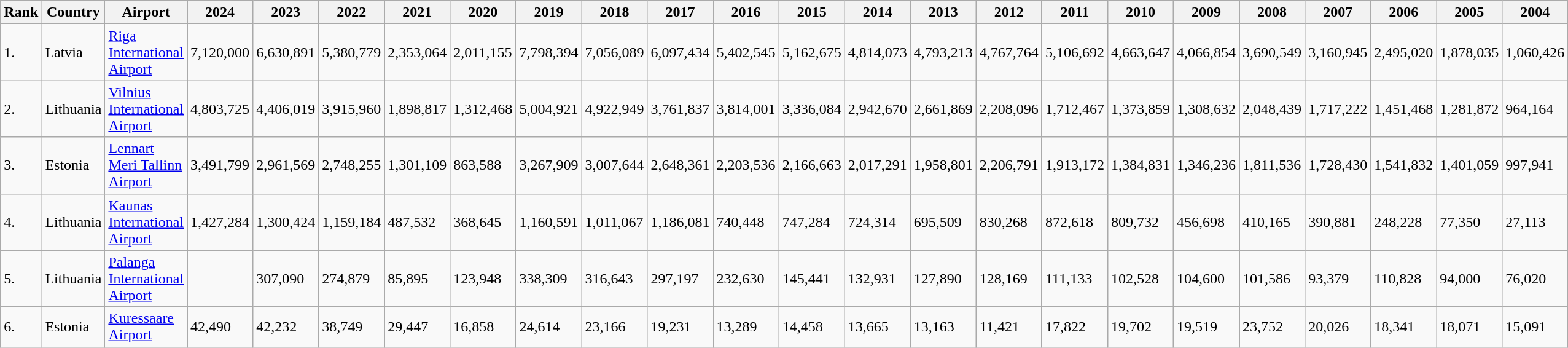<table class="wikitable sortable">
<tr>
<th>Rank</th>
<th>Country</th>
<th>Airport</th>
<th>2024</th>
<th>2023</th>
<th>2022</th>
<th>2021</th>
<th>2020</th>
<th>2019</th>
<th>2018</th>
<th>2017</th>
<th>2016</th>
<th>2015</th>
<th>2014</th>
<th>2013</th>
<th>2012</th>
<th>2011</th>
<th>2010</th>
<th>2009</th>
<th>2008</th>
<th>2007</th>
<th>2006</th>
<th>2005</th>
<th>2004</th>
</tr>
<tr>
<td>1.</td>
<td> Latvia</td>
<td><a href='#'>Riga International Airport</a></td>
<td>7,120,000</td>
<td>6,630,891</td>
<td>5,380,779</td>
<td>2,353,064</td>
<td>2,011,155</td>
<td>7,798,394</td>
<td>7,056,089</td>
<td>6,097,434</td>
<td>5,402,545</td>
<td>5,162,675</td>
<td>4,814,073</td>
<td>4,793,213</td>
<td>4,767,764</td>
<td>5,106,692</td>
<td>4,663,647</td>
<td>4,066,854</td>
<td>3,690,549</td>
<td>3,160,945</td>
<td>2,495,020</td>
<td>1,878,035</td>
<td>1,060,426</td>
</tr>
<tr>
<td>2.</td>
<td> Lithuania</td>
<td><a href='#'>Vilnius International Airport</a></td>
<td>4,803,725</td>
<td>4,406,019</td>
<td>3,915,960</td>
<td>1,898,817</td>
<td>1,312,468</td>
<td>5,004,921</td>
<td>4,922,949</td>
<td>3,761,837</td>
<td>3,814,001</td>
<td>3,336,084</td>
<td>2,942,670</td>
<td>2,661,869</td>
<td>2,208,096</td>
<td>1,712,467</td>
<td>1,373,859</td>
<td>1,308,632</td>
<td>2,048,439</td>
<td>1,717,222</td>
<td>1,451,468</td>
<td>1,281,872</td>
<td>964,164</td>
</tr>
<tr>
<td>3.</td>
<td> Estonia</td>
<td><a href='#'>Lennart Meri Tallinn Airport</a></td>
<td>3,491,799</td>
<td>2,961,569</td>
<td>2,748,255</td>
<td>1,301,109</td>
<td>863,588</td>
<td>3,267,909</td>
<td>3,007,644</td>
<td>2,648,361</td>
<td>2,203,536</td>
<td>2,166,663</td>
<td>2,017,291</td>
<td>1,958,801</td>
<td>2,206,791</td>
<td>1,913,172</td>
<td>1,384,831</td>
<td>1,346,236</td>
<td>1,811,536</td>
<td>1,728,430</td>
<td>1,541,832</td>
<td>1,401,059</td>
<td>997,941</td>
</tr>
<tr>
<td>4.</td>
<td> Lithuania</td>
<td><a href='#'>Kaunas International Airport</a></td>
<td>1,427,284</td>
<td>1,300,424</td>
<td>1,159,184</td>
<td>487,532</td>
<td>368,645</td>
<td>1,160,591</td>
<td>1,011,067</td>
<td>1,186,081</td>
<td>740,448</td>
<td>747,284</td>
<td>724,314</td>
<td>695,509</td>
<td>830,268</td>
<td>872,618</td>
<td>809,732</td>
<td>456,698</td>
<td>410,165</td>
<td>390,881</td>
<td>248,228</td>
<td>77,350</td>
<td>27,113</td>
</tr>
<tr>
<td>5.</td>
<td> Lithuania</td>
<td><a href='#'>Palanga International Airport</a></td>
<td></td>
<td>307,090</td>
<td>274,879</td>
<td>85,895</td>
<td>123,948</td>
<td>338,309</td>
<td>316,643</td>
<td>297,197</td>
<td>232,630</td>
<td>145,441</td>
<td>132,931</td>
<td>127,890</td>
<td>128,169</td>
<td>111,133</td>
<td>102,528</td>
<td>104,600</td>
<td>101,586</td>
<td>93,379</td>
<td>110,828</td>
<td>94,000</td>
<td>76,020</td>
</tr>
<tr>
<td>6.</td>
<td> Estonia</td>
<td><a href='#'>Kuressaare Airport</a></td>
<td>42,490</td>
<td>42,232</td>
<td>38,749</td>
<td>29,447</td>
<td>16,858</td>
<td>24,614</td>
<td>23,166</td>
<td>19,231</td>
<td>13,289</td>
<td>14,458</td>
<td>13,665</td>
<td>13,163</td>
<td>11,421</td>
<td>17,822</td>
<td>19,702</td>
<td>19,519</td>
<td>23,752</td>
<td>20,026</td>
<td>18,341</td>
<td>18,071</td>
<td>15,091</td>
</tr>
</table>
